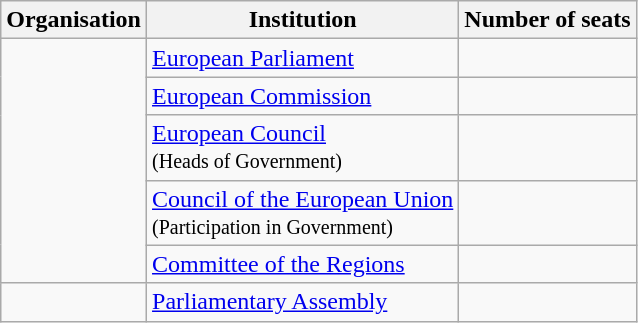<table class="wikitable">
<tr>
<th>Organisation</th>
<th>Institution</th>
<th>Number of seats</th>
</tr>
<tr>
<td rowspan=5></td>
<td><a href='#'>European Parliament</a></td>
<td></td>
</tr>
<tr>
<td><a href='#'>European Commission</a></td>
<td></td>
</tr>
<tr>
<td><a href='#'>European Council</a><br><small>(Heads of Government)</small></td>
<td></td>
</tr>
<tr>
<td><a href='#'>Council of the European Union</a><br><small>(Participation in Government)</small></td>
<td></td>
</tr>
<tr>
<td><a href='#'>Committee of the Regions</a></td>
<td></td>
</tr>
<tr>
<td></td>
<td><a href='#'>Parliamentary Assembly</a></td>
<td></td>
</tr>
</table>
